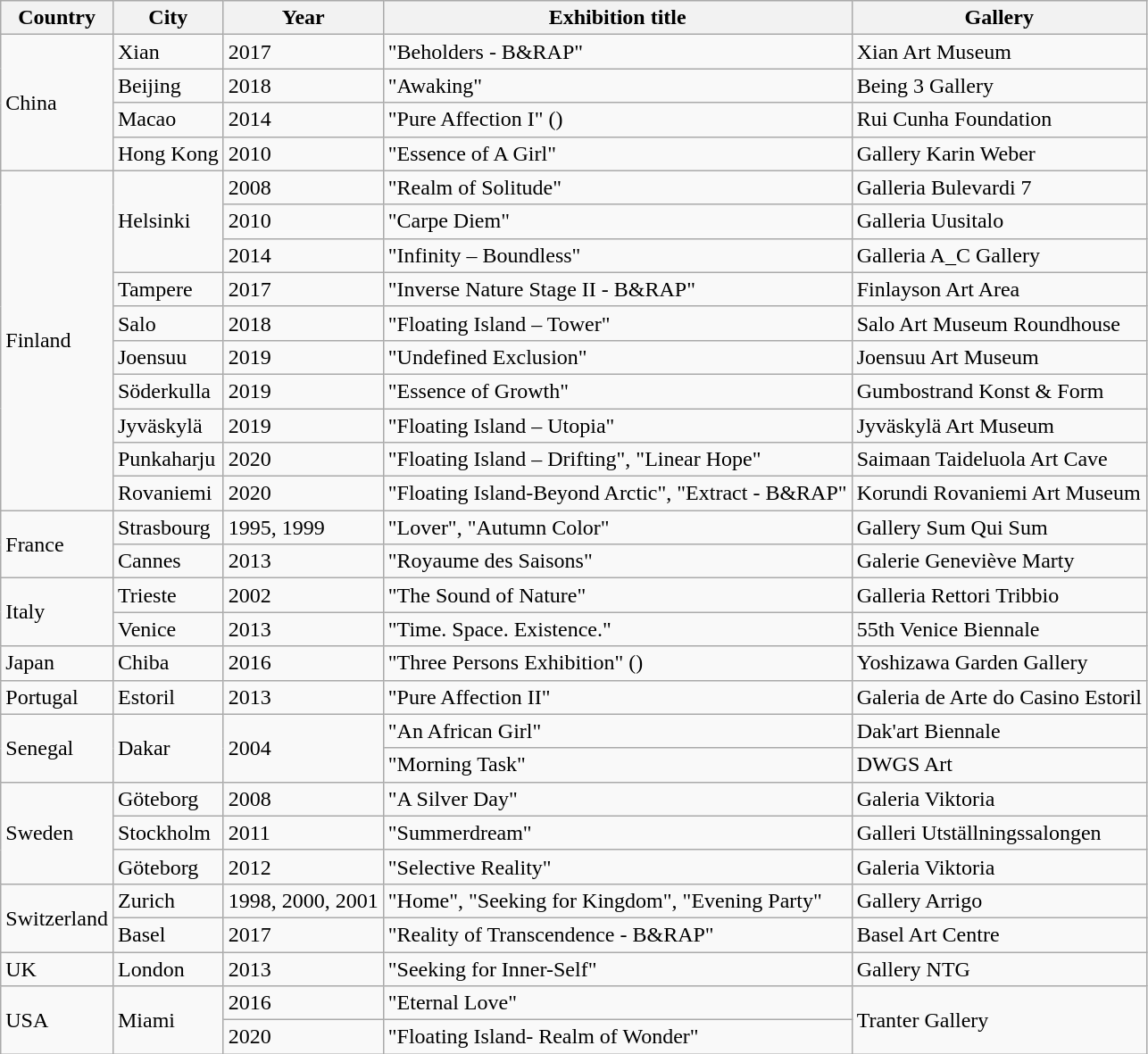<table class="wikitable sortable mw-collapsible">
<tr>
<th>Country</th>
<th>City</th>
<th>Year</th>
<th>Exhibition title</th>
<th>Gallery</th>
</tr>
<tr>
<td rowspan="4">China</td>
<td>Xian</td>
<td>2017</td>
<td>"Beholders - B&RAP"</td>
<td>Xian Art Museum</td>
</tr>
<tr>
<td>Beijing</td>
<td>2018</td>
<td>"Awaking"</td>
<td>Being 3 Gallery</td>
</tr>
<tr>
<td>Macao</td>
<td>2014</td>
<td>"Pure Affection I" ()</td>
<td>Rui Cunha Foundation</td>
</tr>
<tr>
<td>Hong Kong</td>
<td>2010</td>
<td>"Essence of A Girl"</td>
<td>Gallery Karin Weber</td>
</tr>
<tr>
<td rowspan="10">Finland</td>
<td rowspan="3">Helsinki</td>
<td>2008</td>
<td>"Realm of Solitude"</td>
<td>Galleria Bulevardi 7</td>
</tr>
<tr>
<td>2010</td>
<td>"Carpe Diem"</td>
<td>Galleria Uusitalo</td>
</tr>
<tr>
<td>2014</td>
<td>"Infinity – Boundless"</td>
<td>Galleria A_C Gallery</td>
</tr>
<tr>
<td>Tampere</td>
<td>2017</td>
<td>"Inverse Nature Stage II - B&RAP"</td>
<td>Finlayson Art Area</td>
</tr>
<tr>
<td>Salo</td>
<td>2018</td>
<td>"Floating Island – Tower"</td>
<td>Salo Art Museum Roundhouse</td>
</tr>
<tr>
<td>Joensuu</td>
<td>2019</td>
<td>"Undefined Exclusion"</td>
<td>Joensuu Art Museum</td>
</tr>
<tr>
<td>Söderkulla</td>
<td>2019</td>
<td>"Essence of Growth"</td>
<td>Gumbostrand Konst & Form</td>
</tr>
<tr>
<td>Jyväskylä</td>
<td>2019</td>
<td>"Floating Island – Utopia"</td>
<td>Jyväskylä Art Museum</td>
</tr>
<tr>
<td>Punkaharju</td>
<td>2020</td>
<td>"Floating Island – Drifting", "Linear Hope"</td>
<td>Saimaan Taideluola Art Cave</td>
</tr>
<tr>
<td>Rovaniemi</td>
<td>2020</td>
<td>"Floating Island-Beyond Arctic", "Extract - B&RAP"</td>
<td>Korundi Rovaniemi Art Museum</td>
</tr>
<tr>
<td rowspan="2">France</td>
<td>Strasbourg</td>
<td>1995, 1999</td>
<td>"Lover", "Autumn Color"</td>
<td>Gallery Sum Qui Sum</td>
</tr>
<tr>
<td>Cannes</td>
<td>2013</td>
<td>"Royaume des Saisons"</td>
<td>Galerie Geneviève Marty</td>
</tr>
<tr>
<td rowspan="2">Italy</td>
<td>Trieste</td>
<td>2002</td>
<td>"The Sound of Nature"</td>
<td>Galleria Rettori Tribbio</td>
</tr>
<tr>
<td>Venice</td>
<td>2013</td>
<td>"Time. Space. Existence."</td>
<td>55th Venice Biennale</td>
</tr>
<tr>
<td>Japan</td>
<td>Chiba</td>
<td>2016</td>
<td>"Three Persons Exhibition" ()</td>
<td>Yoshizawa Garden Gallery</td>
</tr>
<tr>
<td>Portugal</td>
<td>Estoril</td>
<td>2013</td>
<td>"Pure Affection II"</td>
<td>Galeria de Arte do Casino Estoril</td>
</tr>
<tr>
<td rowspan="2">Senegal</td>
<td rowspan="2">Dakar</td>
<td rowspan="2">2004</td>
<td>"An African Girl"</td>
<td>Dak'art Biennale</td>
</tr>
<tr>
<td>"Morning Task"</td>
<td>DWGS Art</td>
</tr>
<tr>
<td rowspan="3">Sweden</td>
<td>Göteborg</td>
<td>2008</td>
<td>"A Silver Day"</td>
<td>Galeria Viktoria</td>
</tr>
<tr>
<td>Stockholm</td>
<td>2011</td>
<td>"Summerdream"</td>
<td>Galleri Utställningssalongen</td>
</tr>
<tr>
<td>Göteborg</td>
<td>2012</td>
<td>"Selective Reality"</td>
<td>Galeria Viktoria</td>
</tr>
<tr>
<td rowspan="2">Switzerland</td>
<td>Zurich</td>
<td>1998, 2000, 2001</td>
<td>"Home", "Seeking for Kingdom", "Evening Party"</td>
<td>Gallery Arrigo</td>
</tr>
<tr>
<td>Basel</td>
<td>2017</td>
<td>"Reality of Transcendence - B&RAP"</td>
<td>Basel Art Centre</td>
</tr>
<tr>
<td>UK</td>
<td>London</td>
<td>2013</td>
<td>"Seeking for Inner-Self"</td>
<td>Gallery NTG</td>
</tr>
<tr>
<td rowspan="2">USA</td>
<td rowspan="2">Miami</td>
<td>2016</td>
<td>"Eternal Love"</td>
<td rowspan="2">Tranter Gallery</td>
</tr>
<tr>
<td>2020</td>
<td>"Floating Island- Realm of Wonder"</td>
</tr>
</table>
